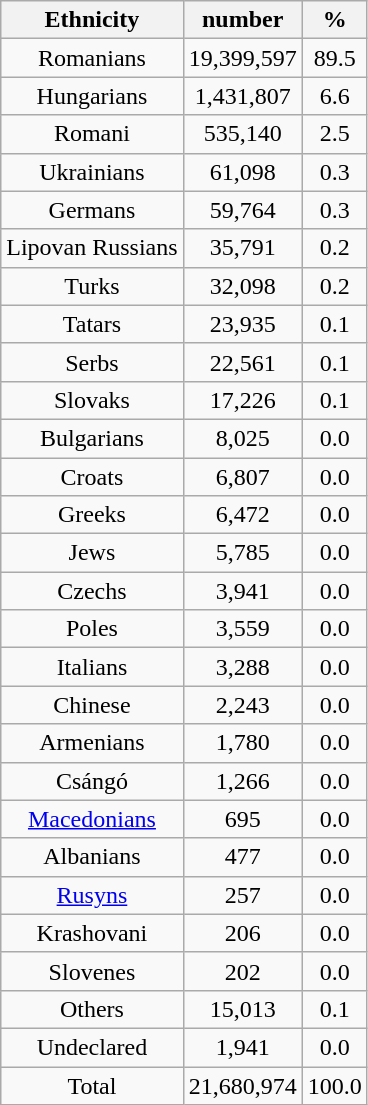<table class="wikitable" style="text-align:center; border:5">
<tr>
<th>Ethnicity</th>
<th>number</th>
<th>%</th>
</tr>
<tr>
<td>Romanians</td>
<td>19,399,597</td>
<td>89.5</td>
</tr>
<tr>
<td>Hungarians</td>
<td>1,431,807</td>
<td>6.6</td>
</tr>
<tr>
<td>Romani</td>
<td>535,140</td>
<td>2.5</td>
</tr>
<tr>
<td>Ukrainians</td>
<td>61,098</td>
<td>0.3</td>
</tr>
<tr>
<td>Germans</td>
<td>59,764</td>
<td>0.3</td>
</tr>
<tr>
<td>Lipovan Russians</td>
<td>35,791</td>
<td>0.2</td>
</tr>
<tr>
<td>Turks</td>
<td>32,098</td>
<td>0.2</td>
</tr>
<tr>
<td>Tatars</td>
<td>23,935</td>
<td>0.1</td>
</tr>
<tr>
<td>Serbs</td>
<td>22,561</td>
<td>0.1</td>
</tr>
<tr>
<td>Slovaks</td>
<td>17,226</td>
<td>0.1</td>
</tr>
<tr>
<td>Bulgarians</td>
<td>8,025</td>
<td>0.0</td>
</tr>
<tr>
<td>Croats</td>
<td>6,807</td>
<td>0.0</td>
</tr>
<tr>
<td>Greeks</td>
<td>6,472</td>
<td>0.0</td>
</tr>
<tr>
<td>Jews</td>
<td>5,785</td>
<td>0.0</td>
</tr>
<tr>
<td>Czechs</td>
<td>3,941</td>
<td>0.0</td>
</tr>
<tr>
<td>Poles</td>
<td>3,559</td>
<td>0.0</td>
</tr>
<tr>
<td>Italians</td>
<td>3,288</td>
<td>0.0</td>
</tr>
<tr>
<td>Chinese</td>
<td>2,243</td>
<td>0.0</td>
</tr>
<tr>
<td>Armenians</td>
<td>1,780</td>
<td>0.0</td>
</tr>
<tr>
<td>Csángó</td>
<td>1,266</td>
<td>0.0</td>
</tr>
<tr>
<td><a href='#'>Macedonians</a></td>
<td>695</td>
<td>0.0</td>
</tr>
<tr>
<td>Albanians</td>
<td>477</td>
<td>0.0</td>
</tr>
<tr>
<td><a href='#'>Rusyns</a></td>
<td>257</td>
<td>0.0</td>
</tr>
<tr>
<td>Krashovani</td>
<td>206</td>
<td>0.0</td>
</tr>
<tr>
<td>Slovenes</td>
<td>202</td>
<td>0.0</td>
</tr>
<tr>
<td>Others</td>
<td>15,013</td>
<td>0.1</td>
</tr>
<tr>
<td>Undeclared</td>
<td>1,941</td>
<td>0.0</td>
</tr>
<tr>
<td>Total</td>
<td>21,680,974</td>
<td>100.0</td>
</tr>
</table>
